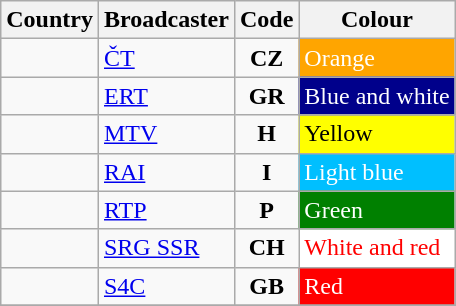<table class="wikitable sortable">
<tr>
<th>Country</th>
<th>Broadcaster</th>
<th>Code</th>
<th>Colour</th>
</tr>
<tr>
<td></td>
<td><a href='#'>ČT</a></td>
<td align="center"><strong>CZ</strong></td>
<td style="background:orange; color:white ">Orange</td>
</tr>
<tr>
<td></td>
<td><a href='#'>ERT</a></td>
<td align="center"><strong>GR</strong></td>
<td style="background:darkblue; color:white ">Blue and white</td>
</tr>
<tr>
<td></td>
<td><a href='#'>MTV</a></td>
<td align="center"><strong>H</strong></td>
<td style="background:yellow; color:black ">Yellow</td>
</tr>
<tr>
<td></td>
<td><a href='#'>RAI</a></td>
<td align="center"><strong>I</strong></td>
<td style="background:deepskyblue; color:white ">Light blue</td>
</tr>
<tr>
<td></td>
<td><a href='#'>RTP</a></td>
<td align="center"><strong>P</strong></td>
<td style="background:green; color:white ">Green</td>
</tr>
<tr>
<td></td>
<td><a href='#'>SRG SSR</a></td>
<td align="center"><strong>CH</strong></td>
<td style="background:white; color:red ">White and red</td>
</tr>
<tr>
<td></td>
<td><a href='#'>S4C</a></td>
<td align="center"><strong>GB</strong></td>
<td style="background:red; color:white ">Red</td>
</tr>
<tr>
</tr>
</table>
